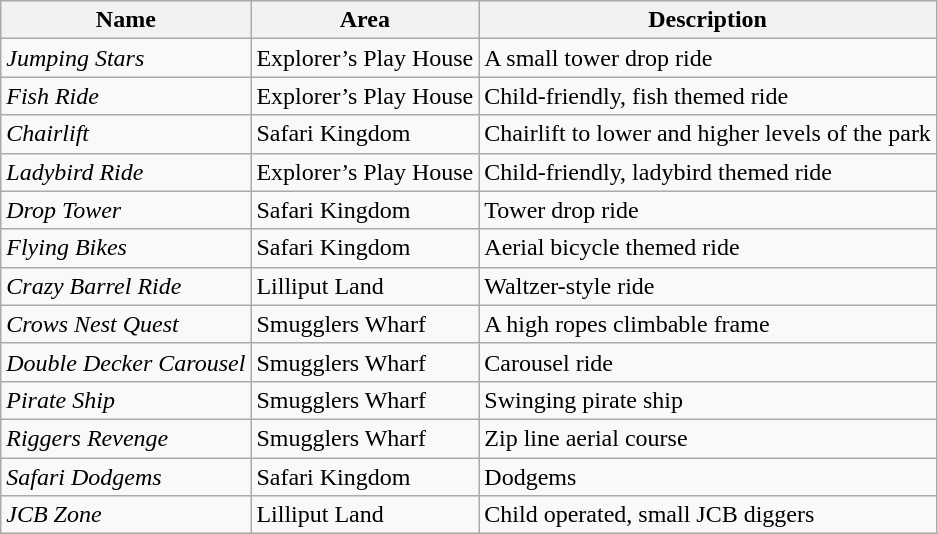<table class="wikitable">
<tr>
<th>Name</th>
<th>Area</th>
<th>Description</th>
</tr>
<tr>
<td><em>Jumping Stars</em></td>
<td>Explorer’s Play House</td>
<td>A small tower drop ride</td>
</tr>
<tr>
<td><em>Fish Ride</em></td>
<td>Explorer’s Play House</td>
<td>Child-friendly, fish themed ride</td>
</tr>
<tr>
<td><em>Chairlift</em></td>
<td>Safari Kingdom</td>
<td>Chairlift to lower and higher levels of the park</td>
</tr>
<tr>
<td><em>Ladybird Ride</em></td>
<td>Explorer’s Play House</td>
<td>Child-friendly, ladybird themed ride</td>
</tr>
<tr>
<td><em>Drop Tower</em></td>
<td>Safari Kingdom</td>
<td>Tower drop ride</td>
</tr>
<tr>
<td><em>Flying Bikes</em></td>
<td>Safari Kingdom</td>
<td>Aerial bicycle themed ride</td>
</tr>
<tr>
<td><em>Crazy Barrel Ride</em></td>
<td>Lilliput Land</td>
<td>Waltzer-style ride</td>
</tr>
<tr>
<td><em>Crows Nest Quest</em></td>
<td>Smugglers Wharf</td>
<td>A high ropes climbable frame</td>
</tr>
<tr>
<td><em>Double Decker Carousel</em></td>
<td>Smugglers Wharf</td>
<td>Carousel ride</td>
</tr>
<tr>
<td><em>Pirate Ship</em></td>
<td>Smugglers Wharf</td>
<td>Swinging pirate ship</td>
</tr>
<tr>
<td><em>Riggers Revenge</em></td>
<td>Smugglers Wharf</td>
<td>Zip line aerial course</td>
</tr>
<tr>
<td><em>Safari Dodgems</em></td>
<td>Safari Kingdom</td>
<td>Dodgems</td>
</tr>
<tr>
<td><em>JCB Zone</em></td>
<td>Lilliput Land</td>
<td>Child operated, small JCB diggers</td>
</tr>
</table>
